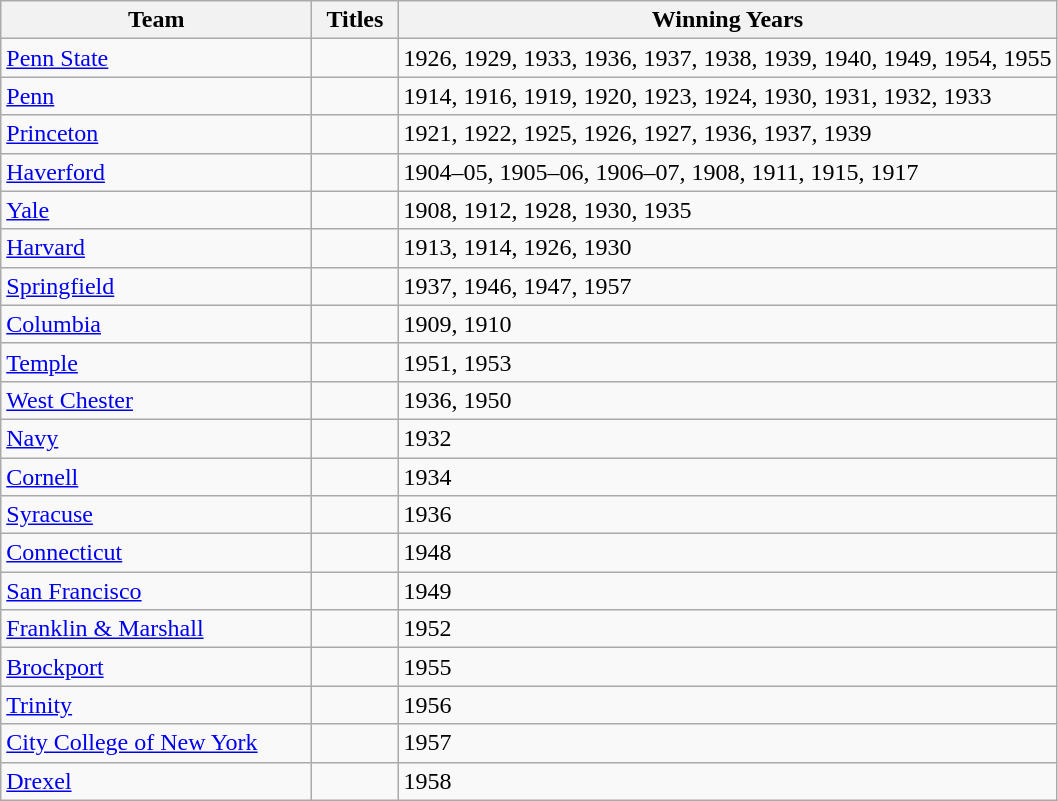<table class="wikitable">
<tr>
<th width= 200px>Team</th>
<th width= 50px>Titles</th>
<th width= px>Winning Years</th>
</tr>
<tr>
<td><a href='#'>Penn State</a></td>
<td></td>
<td>1926, 1929, 1933, 1936, 1937, 1938, 1939, 1940, 1949, 1954, 1955</td>
</tr>
<tr>
<td><a href='#'>Penn</a></td>
<td></td>
<td>1914, 1916, 1919, 1920, 1923, 1924, 1930, 1931, 1932, 1933</td>
</tr>
<tr>
<td><a href='#'>Princeton</a></td>
<td></td>
<td>1921, 1922, 1925, 1926, 1927, 1936, 1937, 1939</td>
</tr>
<tr>
<td><a href='#'>Haverford</a></td>
<td></td>
<td>1904–05, 1905–06, 1906–07, 1908, 1911, 1915, 1917</td>
</tr>
<tr>
<td><a href='#'>Yale</a></td>
<td></td>
<td>1908, 1912, 1928, 1930, 1935</td>
</tr>
<tr>
<td><a href='#'>Harvard</a></td>
<td></td>
<td>1913, 1914, 1926, 1930</td>
</tr>
<tr>
<td><a href='#'>Springfield</a></td>
<td></td>
<td>1937, 1946, 1947, 1957</td>
</tr>
<tr>
<td><a href='#'>Columbia</a></td>
<td></td>
<td>1909, 1910</td>
</tr>
<tr>
<td><a href='#'>Temple</a></td>
<td></td>
<td>1951, 1953</td>
</tr>
<tr>
<td><a href='#'>West Chester</a></td>
<td></td>
<td>1936, 1950</td>
</tr>
<tr>
<td><a href='#'>Navy</a></td>
<td></td>
<td>1932</td>
</tr>
<tr>
<td><a href='#'>Cornell</a></td>
<td></td>
<td>1934</td>
</tr>
<tr>
<td><a href='#'>Syracuse</a></td>
<td></td>
<td>1936</td>
</tr>
<tr>
<td><a href='#'>Connecticut</a></td>
<td></td>
<td>1948</td>
</tr>
<tr>
<td><a href='#'>San Francisco</a></td>
<td></td>
<td>1949</td>
</tr>
<tr>
<td><a href='#'>Franklin & Marshall</a></td>
<td></td>
<td>1952</td>
</tr>
<tr>
<td><a href='#'>Brockport</a></td>
<td></td>
<td>1955</td>
</tr>
<tr>
<td><a href='#'>Trinity</a></td>
<td></td>
<td>1956</td>
</tr>
<tr>
<td><a href='#'>City College of New York</a></td>
<td></td>
<td>1957</td>
</tr>
<tr>
<td><a href='#'>Drexel</a></td>
<td></td>
<td>1958</td>
</tr>
</table>
